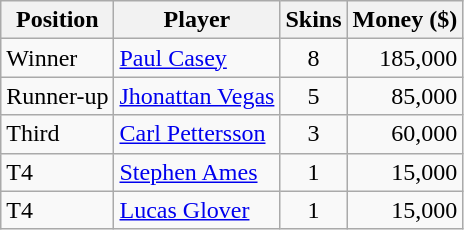<table class="wikitable">
<tr>
<th>Position</th>
<th>Player</th>
<th>Skins</th>
<th>Money ($)</th>
</tr>
<tr>
<td>Winner</td>
<td> <a href='#'>Paul Casey</a></td>
<td align=center>8</td>
<td align=right>185,000</td>
</tr>
<tr>
<td>Runner-up</td>
<td> <a href='#'>Jhonattan Vegas</a></td>
<td align=center>5</td>
<td align=right>85,000</td>
</tr>
<tr>
<td>Third</td>
<td> <a href='#'>Carl Pettersson</a></td>
<td align=center>3</td>
<td align=right>60,000</td>
</tr>
<tr>
<td>T4</td>
<td> <a href='#'>Stephen Ames</a></td>
<td align=center>1</td>
<td align=right>15,000</td>
</tr>
<tr>
<td>T4</td>
<td> <a href='#'>Lucas Glover</a></td>
<td align=center>1</td>
<td align=right>15,000</td>
</tr>
</table>
